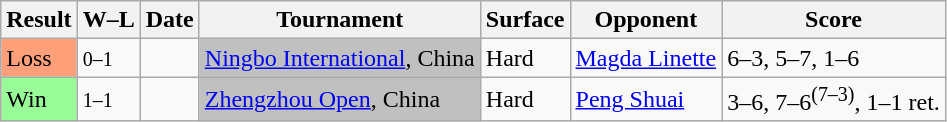<table class="sortable wikitable">
<tr>
<th>Result</th>
<th class="unsortable">W–L</th>
<th>Date</th>
<th>Tournament</th>
<th>Surface</th>
<th>Opponent</th>
<th class="unsortable">Score</th>
</tr>
<tr>
<td style="background:#ffa07a;">Loss</td>
<td><small>0–1</small></td>
<td><a href='#'></a></td>
<td style="background:silver;"><a href='#'>Ningbo International</a>, China</td>
<td>Hard</td>
<td> <a href='#'>Magda Linette</a></td>
<td>6–3, 5–7, 1–6</td>
</tr>
<tr>
<td style="background:#98fb98;">Win</td>
<td><small>1–1</small></td>
<td><a href='#'></a></td>
<td style="background:silver;"><a href='#'>Zhengzhou Open</a>, China</td>
<td>Hard</td>
<td> <a href='#'>Peng Shuai</a></td>
<td>3–6, 7–6<sup>(7–3)</sup>, 1–1 ret.</td>
</tr>
</table>
